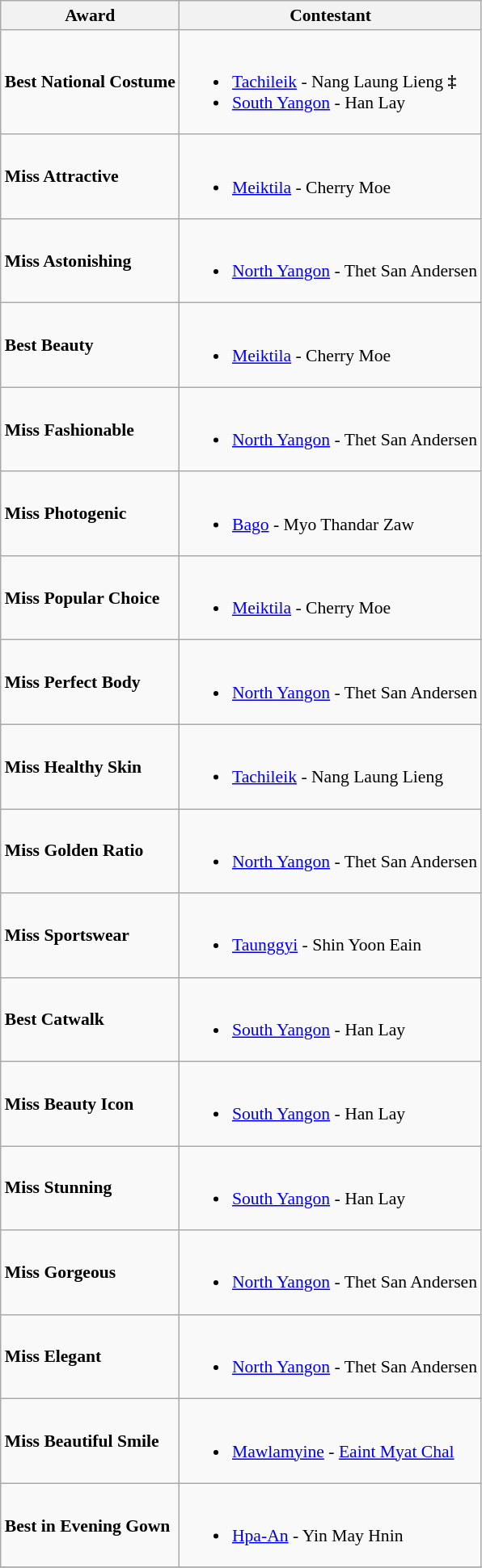<table class="wikitable" style="font-size: 90%";>
<tr>
<th>Award</th>
<th>Contestant</th>
</tr>
<tr>
<td><strong>Best National Costume</strong></td>
<td><br><ul><li> <a href='#'>Tachileik</a> - Nang Laung Lieng <strong>‡</strong></li><li> <a href='#'>South Yangon</a> - Han Lay</li></ul></td>
</tr>
<tr>
<td><strong>Miss Attractive</strong></td>
<td><br><ul><li> <a href='#'>Meiktila</a> - Cherry Moe</li></ul></td>
</tr>
<tr>
<td><strong>Miss Astonishing</strong></td>
<td><br><ul><li> <a href='#'>North Yangon</a> - Thet San Andersen</li></ul></td>
</tr>
<tr>
<td><strong>Best Beauty</strong></td>
<td><br><ul><li> <a href='#'>Meiktila</a> - Cherry Moe</li></ul></td>
</tr>
<tr>
<td><strong>Miss Fashionable</strong></td>
<td><br><ul><li> <a href='#'>North Yangon</a> - Thet San Andersen</li></ul></td>
</tr>
<tr>
<td><strong>Miss Photogenic</strong></td>
<td><br><ul><li> <a href='#'>Bago</a> - Myo Thandar Zaw</li></ul></td>
</tr>
<tr>
<td><strong>Miss Popular Choice</strong></td>
<td><br><ul><li> <a href='#'>Meiktila</a> - Cherry Moe</li></ul></td>
</tr>
<tr>
<td><strong>Miss Perfect Body</strong></td>
<td><br><ul><li> <a href='#'>North Yangon</a> - Thet San Andersen</li></ul></td>
</tr>
<tr>
<td><strong>Miss Healthy Skin</strong></td>
<td><br><ul><li> <a href='#'>Tachileik</a> - Nang Laung Lieng</li></ul></td>
</tr>
<tr>
<td><strong>Miss Golden Ratio</strong></td>
<td><br><ul><li> <a href='#'>North Yangon</a> - Thet San Andersen</li></ul></td>
</tr>
<tr>
<td><strong>Miss Sportswear</strong></td>
<td><br><ul><li> <a href='#'>Taunggyi</a> - Shin Yoon Eain</li></ul></td>
</tr>
<tr>
<td><strong>Best Catwalk</strong></td>
<td><br><ul><li> <a href='#'>South Yangon</a> - Han Lay</li></ul></td>
</tr>
<tr>
<td><strong>Miss Beauty Icon</strong></td>
<td><br><ul><li> <a href='#'>South Yangon</a> - Han Lay</li></ul></td>
</tr>
<tr>
<td><strong>Miss Stunning</strong></td>
<td><br><ul><li> <a href='#'>South Yangon</a> - Han Lay</li></ul></td>
</tr>
<tr>
<td><strong>Miss Gorgeous</strong></td>
<td><br><ul><li> <a href='#'>North Yangon</a> - Thet San Andersen</li></ul></td>
</tr>
<tr>
<td><strong>Miss Elegant</strong></td>
<td><br><ul><li> <a href='#'>North Yangon</a> - Thet San Andersen</li></ul></td>
</tr>
<tr>
<td><strong>Miss Beautiful Smile</strong></td>
<td><br><ul><li> <a href='#'>Mawlamyine</a> - <a href='#'>Eaint Myat Chal</a></li></ul></td>
</tr>
<tr>
<td><strong>Best in Evening Gown</strong></td>
<td><br><ul><li> <a href='#'>Hpa-An</a> - Yin May Hnin</li></ul></td>
</tr>
<tr>
</tr>
</table>
